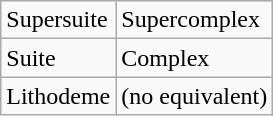<table class="wikitable">
<tr>
<td>Supersuite</td>
<td>Supercomplex</td>
</tr>
<tr>
<td>Suite</td>
<td>Complex</td>
</tr>
<tr>
<td>Lithodeme</td>
<td>(no equivalent)</td>
</tr>
</table>
